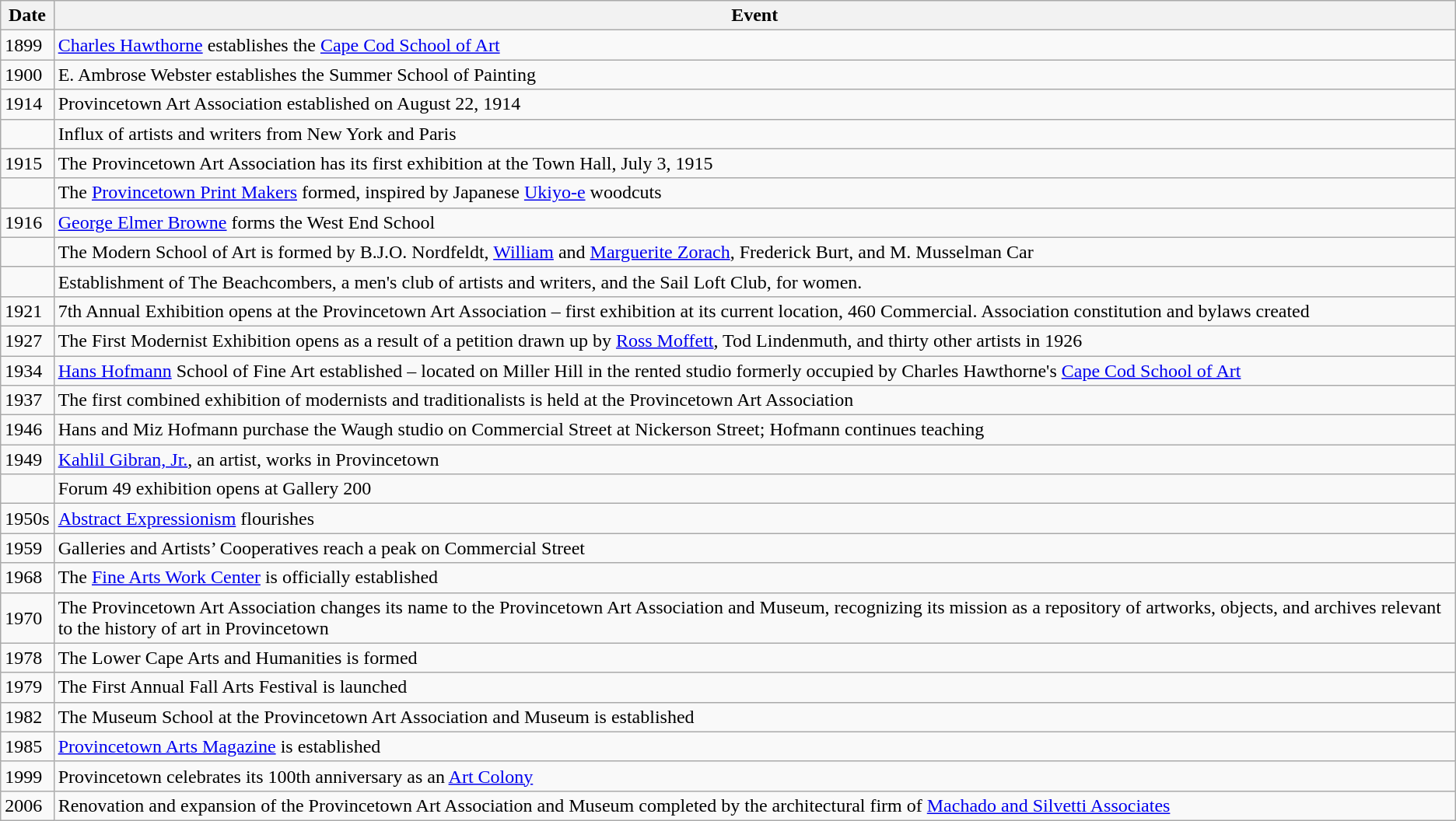<table class="wikitable">
<tr>
<th>Date</th>
<th>Event</th>
</tr>
<tr>
<td>1899</td>
<td><a href='#'>Charles Hawthorne</a> establishes the <a href='#'>Cape Cod School of Art</a></td>
</tr>
<tr>
<td>1900</td>
<td>E. Ambrose Webster establishes the Summer School of Painting</td>
</tr>
<tr>
<td>1914</td>
<td>Provincetown Art Association established on August 22, 1914</td>
</tr>
<tr>
<td></td>
<td>Influx of artists and writers from New York and Paris</td>
</tr>
<tr>
<td>1915</td>
<td>The Provincetown Art Association has its first exhibition at the Town Hall, July 3, 1915</td>
</tr>
<tr>
<td></td>
<td>The <a href='#'>Provincetown Print Makers</a> formed, inspired by Japanese <a href='#'>Ukiyo-e</a> woodcuts</td>
</tr>
<tr>
<td>1916</td>
<td><a href='#'>George Elmer Browne</a> forms the West End School</td>
</tr>
<tr>
<td></td>
<td>The Modern School of Art is formed by B.J.O. Nordfeldt, <a href='#'>William</a> and <a href='#'>Marguerite Zorach</a>, Frederick Burt, and M. Musselman Car</td>
</tr>
<tr>
<td></td>
<td>Establishment of The Beachcombers, a men's club of artists and writers, and the Sail Loft Club, for women.</td>
</tr>
<tr>
<td>1921</td>
<td>7th Annual Exhibition opens at the Provincetown Art Association – first exhibition at its current location, 460 Commercial. Association constitution and bylaws created</td>
</tr>
<tr>
<td>1927</td>
<td>The First Modernist Exhibition opens as a result of a petition drawn up by <a href='#'>Ross Moffett</a>, Tod Lindenmuth, and thirty other artists in 1926</td>
</tr>
<tr>
<td>1934</td>
<td><a href='#'>Hans Hofmann</a> School of Fine Art established – located on Miller Hill in the rented studio formerly occupied by Charles Hawthorne's <a href='#'>Cape Cod School of Art</a></td>
</tr>
<tr>
<td>1937</td>
<td>The first combined exhibition of modernists and traditionalists is held at the Provincetown Art Association</td>
</tr>
<tr>
<td>1946</td>
<td>Hans and Miz Hofmann purchase the Waugh studio on Commercial Street at Nickerson Street; Hofmann continues teaching</td>
</tr>
<tr>
<td>1949</td>
<td><a href='#'>Kahlil Gibran, Jr.</a>, an artist, works in Provincetown</td>
</tr>
<tr>
<td></td>
<td>Forum 49 exhibition opens at Gallery 200</td>
</tr>
<tr>
<td>1950s</td>
<td><a href='#'>Abstract Expressionism</a> flourishes</td>
</tr>
<tr>
<td>1959</td>
<td>Galleries and Artists’ Cooperatives reach a peak on Commercial Street</td>
</tr>
<tr>
<td>1968</td>
<td>The <a href='#'>Fine Arts Work Center</a> is officially established</td>
</tr>
<tr>
<td>1970</td>
<td>The Provincetown Art Association changes its name to the Provincetown Art Association and Museum, recognizing its mission as a repository of artworks, objects, and archives relevant to the history of art in Provincetown</td>
</tr>
<tr>
<td>1978</td>
<td>The Lower Cape Arts and Humanities is formed</td>
</tr>
<tr>
<td>1979</td>
<td>The First Annual Fall Arts Festival is launched</td>
</tr>
<tr>
<td>1982</td>
<td>The Museum School at the Provincetown Art Association and Museum is established</td>
</tr>
<tr>
<td>1985</td>
<td><a href='#'>Provincetown Arts Magazine</a> is established</td>
</tr>
<tr>
<td>1999</td>
<td>Provincetown celebrates its 100th anniversary as an <a href='#'>Art Colony</a></td>
</tr>
<tr>
<td>2006</td>
<td>Renovation and expansion of the Provincetown Art Association and Museum completed by the architectural firm of <a href='#'>Machado and Silvetti Associates</a></td>
</tr>
</table>
